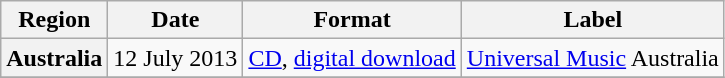<table class="wikitable plainrowheaders">
<tr>
<th scope="col">Region</th>
<th scope="col">Date</th>
<th scope="col">Format</th>
<th scope="col">Label</th>
</tr>
<tr>
<th scope="row">Australia</th>
<td>12 July 2013</td>
<td><a href='#'>CD</a>, <a href='#'>digital download</a></td>
<td><a href='#'>Universal Music</a> Australia</td>
</tr>
<tr>
</tr>
</table>
